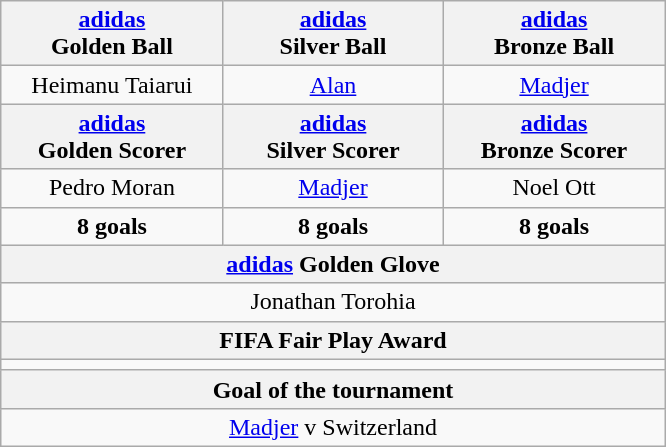<table class="wikitable" style="margin:auto;">
<tr>
<th width=140><a href='#'>adidas</a><br>Golden Ball</th>
<th width=140><a href='#'>adidas</a><br>Silver Ball</th>
<th width=140><a href='#'>adidas</a><br>Bronze Ball</th>
</tr>
<tr>
<td style="text-align:center;"> Heimanu Taiarui</td>
<td style="text-align:center;"> <a href='#'>Alan</a></td>
<td style="text-align:center;"> <a href='#'>Madjer</a></td>
</tr>
<tr>
<th><a href='#'>adidas</a><br>Golden Scorer</th>
<th><a href='#'>adidas</a><br>Silver Scorer</th>
<th><a href='#'>adidas</a><br>Bronze Scorer</th>
</tr>
<tr>
<td style="text-align:center;"> Pedro Moran</td>
<td style="text-align:center;"> <a href='#'>Madjer</a></td>
<td style="text-align:center;"> Noel Ott</td>
</tr>
<tr>
<td style="text-align:center;"><strong>8 goals</strong></td>
<td style="text-align:center;"><strong>8 goals</strong></td>
<td style="text-align:center;"><strong>8 goals</strong></td>
</tr>
<tr>
<th colspan="3"><a href='#'>adidas</a> Golden Glove</th>
</tr>
<tr>
<td style="text-align:center;" colspan="3"> Jonathan Torohia</td>
</tr>
<tr>
<th colspan="3">FIFA Fair Play Award</th>
</tr>
<tr>
<td style="text-align:center;" colspan="3"></td>
</tr>
<tr>
<th colspan="3">Goal of the tournament</th>
</tr>
<tr>
<td style="text-align:center;" colspan="3"> <a href='#'>Madjer</a> v Switzerland</td>
</tr>
</table>
